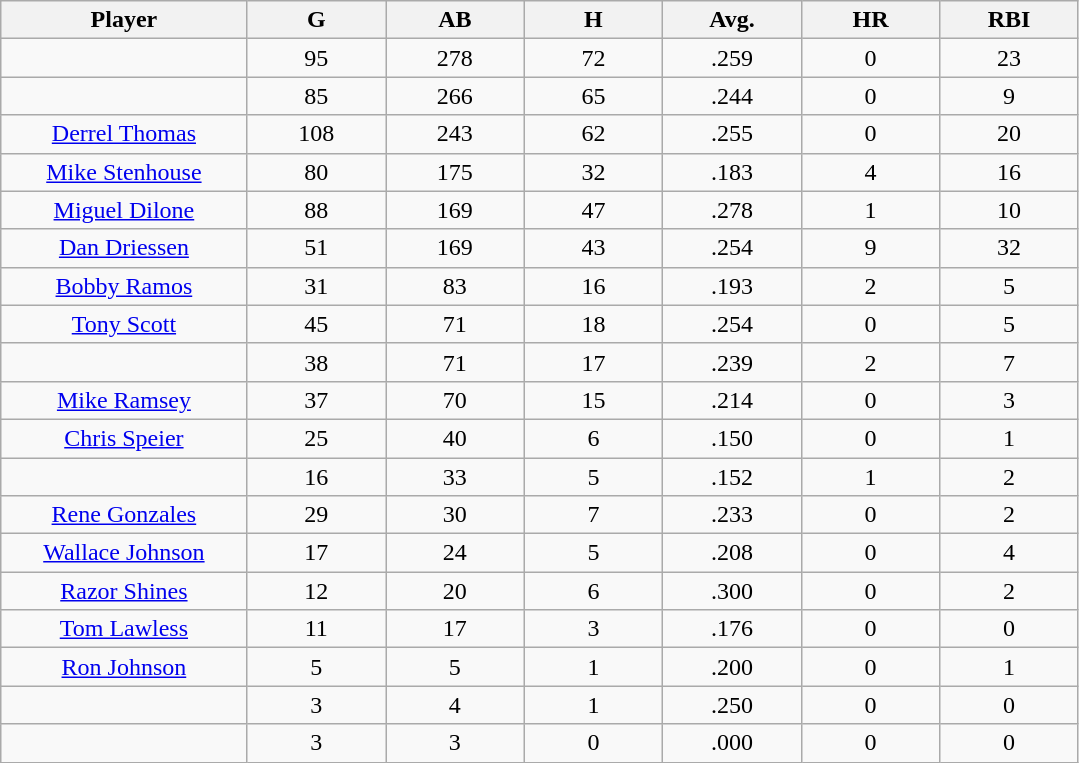<table class="wikitable sortable">
<tr>
<th bgcolor="#DDDDFF" width="16%">Player</th>
<th bgcolor="#DDDDFF" width="9%">G</th>
<th bgcolor="#DDDDFF" width="9%">AB</th>
<th bgcolor="#DDDDFF" width="9%">H</th>
<th bgcolor="#DDDDFF" width="9%">Avg.</th>
<th bgcolor="#DDDDFF" width="9%">HR</th>
<th bgcolor="#DDDDFF" width="9%">RBI</th>
</tr>
<tr align="center">
<td></td>
<td>95</td>
<td>278</td>
<td>72</td>
<td>.259</td>
<td>0</td>
<td>23</td>
</tr>
<tr align="center">
<td></td>
<td>85</td>
<td>266</td>
<td>65</td>
<td>.244</td>
<td>0</td>
<td>9</td>
</tr>
<tr align="center">
<td><a href='#'>Derrel Thomas</a></td>
<td>108</td>
<td>243</td>
<td>62</td>
<td>.255</td>
<td>0</td>
<td>20</td>
</tr>
<tr align=center>
<td><a href='#'>Mike Stenhouse</a></td>
<td>80</td>
<td>175</td>
<td>32</td>
<td>.183</td>
<td>4</td>
<td>16</td>
</tr>
<tr align=center>
<td><a href='#'>Miguel Dilone</a></td>
<td>88</td>
<td>169</td>
<td>47</td>
<td>.278</td>
<td>1</td>
<td>10</td>
</tr>
<tr align=center>
<td><a href='#'>Dan Driessen</a></td>
<td>51</td>
<td>169</td>
<td>43</td>
<td>.254</td>
<td>9</td>
<td>32</td>
</tr>
<tr align=center>
<td><a href='#'>Bobby Ramos</a></td>
<td>31</td>
<td>83</td>
<td>16</td>
<td>.193</td>
<td>2</td>
<td>5</td>
</tr>
<tr align=center>
<td><a href='#'>Tony Scott</a></td>
<td>45</td>
<td>71</td>
<td>18</td>
<td>.254</td>
<td>0</td>
<td>5</td>
</tr>
<tr align=center>
<td></td>
<td>38</td>
<td>71</td>
<td>17</td>
<td>.239</td>
<td>2</td>
<td>7</td>
</tr>
<tr align="center">
<td><a href='#'>Mike Ramsey</a></td>
<td>37</td>
<td>70</td>
<td>15</td>
<td>.214</td>
<td>0</td>
<td>3</td>
</tr>
<tr align=center>
<td><a href='#'>Chris Speier</a></td>
<td>25</td>
<td>40</td>
<td>6</td>
<td>.150</td>
<td>0</td>
<td>1</td>
</tr>
<tr align=center>
<td></td>
<td>16</td>
<td>33</td>
<td>5</td>
<td>.152</td>
<td>1</td>
<td>2</td>
</tr>
<tr align="center">
<td><a href='#'>Rene Gonzales</a></td>
<td>29</td>
<td>30</td>
<td>7</td>
<td>.233</td>
<td>0</td>
<td>2</td>
</tr>
<tr align=center>
<td><a href='#'>Wallace Johnson</a></td>
<td>17</td>
<td>24</td>
<td>5</td>
<td>.208</td>
<td>0</td>
<td>4</td>
</tr>
<tr align=center>
<td><a href='#'>Razor Shines</a></td>
<td>12</td>
<td>20</td>
<td>6</td>
<td>.300</td>
<td>0</td>
<td>2</td>
</tr>
<tr align=center>
<td><a href='#'>Tom Lawless</a></td>
<td>11</td>
<td>17</td>
<td>3</td>
<td>.176</td>
<td>0</td>
<td>0</td>
</tr>
<tr align=center>
<td><a href='#'>Ron Johnson</a></td>
<td>5</td>
<td>5</td>
<td>1</td>
<td>.200</td>
<td>0</td>
<td>1</td>
</tr>
<tr align=center>
<td></td>
<td>3</td>
<td>4</td>
<td>1</td>
<td>.250</td>
<td>0</td>
<td>0</td>
</tr>
<tr align="center">
<td></td>
<td>3</td>
<td>3</td>
<td>0</td>
<td>.000</td>
<td>0</td>
<td>0</td>
</tr>
</table>
